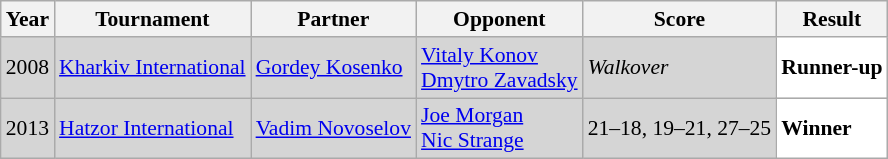<table class="sortable wikitable" style="font-size: 90%;">
<tr>
<th>Year</th>
<th>Tournament</th>
<th>Partner</th>
<th>Opponent</th>
<th>Score</th>
<th>Result</th>
</tr>
<tr style="background:#D5D5D5">
<td align="center">2008</td>
<td align="left"><a href='#'>Kharkiv International</a></td>
<td align="left"> <a href='#'>Gordey Kosenko</a></td>
<td align="left"> <a href='#'>Vitaly Konov</a><br> <a href='#'>Dmytro Zavadsky</a></td>
<td align="left"><em>Walkover</em></td>
<td style="text-align:left; background:white"> <strong>Runner-up</strong></td>
</tr>
<tr style="background:#D5D5D5">
<td align="center">2013</td>
<td align="left"><a href='#'>Hatzor International</a></td>
<td align="left"> <a href='#'>Vadim Novoselov</a></td>
<td align="left"> <a href='#'>Joe Morgan</a><br> <a href='#'>Nic Strange</a></td>
<td align="left">21–18, 19–21, 27–25</td>
<td style="text-align:left; background:white"> <strong>Winner</strong></td>
</tr>
</table>
